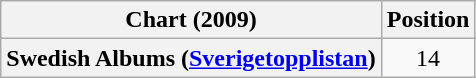<table class="wikitable plainrowheaders" style="text-align:center">
<tr>
<th scope="col">Chart (2009)</th>
<th scope="col">Position</th>
</tr>
<tr>
<th scope="row">Swedish Albums (<a href='#'>Sverigetopplistan</a>)</th>
<td>14</td>
</tr>
</table>
